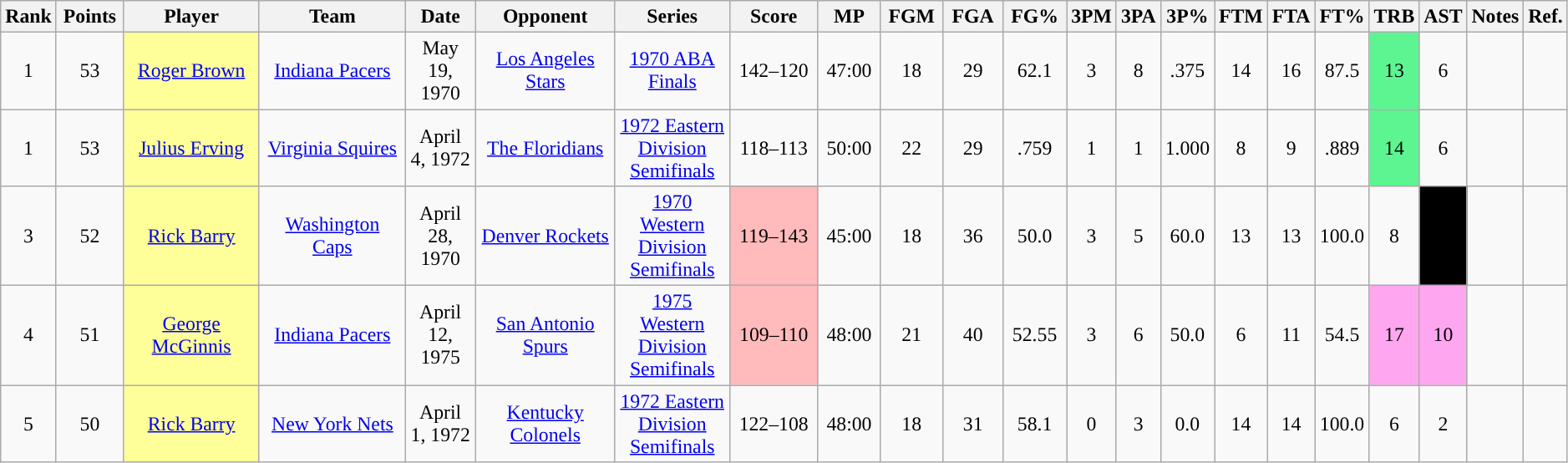<table class="wikitable sortable" style="font-size:99%; width:99%; margin-right:0; text-align:center">
<tr>
<th>Rank</th>
<th width= 5%>Points</th>
<th width=15%>Player</th>
<th width=15%>Team</th>
<th width=7%>Date</th>
<th width=15%>Opponent</th>
<th width=10%>Series</th>
<th width=10%>Score</th>
<th width= 5%>MP</th>
<th width= 5%>FGM</th>
<th width= 5%>FGA</th>
<th width= 5%>FG%</th>
<th width= 5%>3PM</th>
<th width= 5%>3PA</th>
<th width= 5%>3P%</th>
<th width= 5%>FTM</th>
<th width= 5%>FTA</th>
<th width= 5%>FT%</th>
<th>TRB</th>
<th>AST</th>
<th width= 2%>Notes</th>
<th width= 2%>Ref.</th>
</tr>
<tr>
<td>1</td>
<td>53</td>
<td bgcolor="FFFF99"><a href='#'>Roger Brown</a></td>
<td><a href='#'>Indiana Pacers</a></td>
<td>May 19, 1970</td>
<td><a href='#'>Los Angeles Stars</a></td>
<td><a href='#'>1970 ABA Finals</a></td>
<td>142–120</td>
<td>47:00</td>
<td>18</td>
<td>29</td>
<td>62.1</td>
<td>3</td>
<td>8</td>
<td>.375</td>
<td>14</td>
<td>16</td>
<td>87.5</td>
<td bgcolor="5df592">13</td>
<td>6</td>
<td></td>
<td></td>
</tr>
<tr>
<td>1</td>
<td>53</td>
<td bgcolor="FFFF99"><a href='#'>Julius Erving</a></td>
<td><a href='#'>Virginia Squires</a></td>
<td>April 4, 1972</td>
<td><a href='#'>The Floridians</a></td>
<td><a href='#'>1972 Eastern Division Semifinals</a></td>
<td>118–113</td>
<td>50:00</td>
<td>22</td>
<td>29</td>
<td>.759</td>
<td>1</td>
<td>1</td>
<td>1.000</td>
<td>8</td>
<td>9</td>
<td>.889</td>
<td bgcolor="5df592">14</td>
<td>6</td>
<td></td>
<td></td>
</tr>
<tr>
<td>3</td>
<td>52</td>
<td bgcolor="FFFF99"><a href='#'>Rick Barry</a></td>
<td><a href='#'>Washington Caps</a></td>
<td>April 28, 1970</td>
<td><a href='#'>Denver Rockets</a></td>
<td><a href='#'>1970 Western Division Semifinals</a></td>
<td bgcolor="#ffbbbb">119–143</td>
<td>45:00</td>
<td>18</td>
<td>36</td>
<td>50.0</td>
<td>3</td>
<td>5</td>
<td>60.0</td>
<td>13</td>
<td>13</td>
<td>100.0</td>
<td>8</td>
<td bgcolor="#000000"></td>
<td></td>
<td></td>
</tr>
<tr>
<td>4</td>
<td>51</td>
<td bgcolor="FFFF99"><a href='#'>George McGinnis</a></td>
<td><a href='#'>Indiana Pacers</a></td>
<td>April 12, 1975</td>
<td><a href='#'>San Antonio Spurs</a></td>
<td><a href='#'>1975 Western Division Semifinals</a></td>
<td bgcolor="#ffbbbb">109–110</td>
<td>48:00</td>
<td>21</td>
<td>40</td>
<td>52.55</td>
<td>3</td>
<td>6</td>
<td>50.0</td>
<td>6</td>
<td>11</td>
<td>54.5</td>
<td bgcolor="#ffa6f0">17</td>
<td bgcolor="#ffa6f0">10</td>
<td></td>
<td></td>
</tr>
<tr>
<td>5</td>
<td>50</td>
<td bgcolor="FFFF99"><a href='#'>Rick Barry</a></td>
<td><a href='#'>New York Nets</a></td>
<td>April 1, 1972</td>
<td><a href='#'>Kentucky Colonels</a></td>
<td><a href='#'>1972 Eastern Division Semifinals</a></td>
<td>122–108</td>
<td>48:00</td>
<td>18</td>
<td>31</td>
<td>58.1</td>
<td>0</td>
<td>3</td>
<td>0.0</td>
<td>14</td>
<td>14</td>
<td>100.0</td>
<td>6</td>
<td>2</td>
<td></td>
<td></td>
</tr>
</table>
